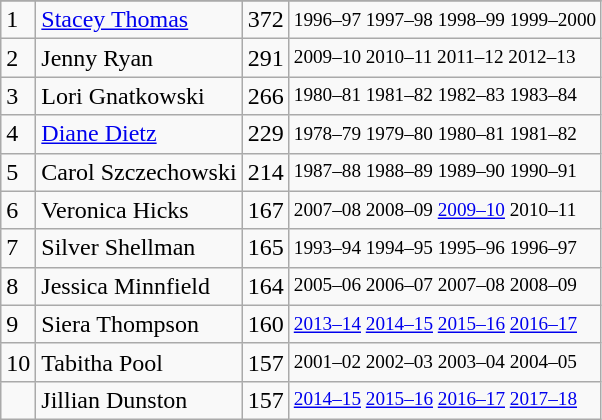<table class="wikitable">
<tr>
</tr>
<tr>
<td>1</td>
<td><a href='#'>Stacey Thomas</a></td>
<td>372</td>
<td style="font-size:80%;">1996–97 1997–98 1998–99 1999–2000</td>
</tr>
<tr>
<td>2</td>
<td>Jenny Ryan</td>
<td>291</td>
<td style="font-size:80%;">2009–10 2010–11 2011–12 2012–13</td>
</tr>
<tr>
<td>3</td>
<td>Lori Gnatkowski</td>
<td>266</td>
<td style="font-size:80%;">1980–81 1981–82 1982–83 1983–84</td>
</tr>
<tr>
<td>4</td>
<td><a href='#'>Diane Dietz</a></td>
<td>229</td>
<td style="font-size:80%;">1978–79 1979–80 1980–81 1981–82</td>
</tr>
<tr>
<td>5</td>
<td>Carol Szczechowski</td>
<td>214</td>
<td style="font-size:80%;">1987–88 1988–89 1989–90 1990–91</td>
</tr>
<tr>
<td>6</td>
<td>Veronica Hicks</td>
<td>167</td>
<td style="font-size:80%;">2007–08 2008–09 <a href='#'>2009–10</a> 2010–11</td>
</tr>
<tr>
<td>7</td>
<td>Silver Shellman</td>
<td>165</td>
<td style="font-size:80%;">1993–94 1994–95 1995–96 1996–97</td>
</tr>
<tr>
<td>8</td>
<td>Jessica Minnfield</td>
<td>164</td>
<td style="font-size:80%;">2005–06 2006–07 2007–08 2008–09</td>
</tr>
<tr>
<td>9</td>
<td>Siera Thompson</td>
<td>160</td>
<td style="font-size:80%;"><a href='#'>2013–14</a> <a href='#'>2014–15</a> <a href='#'>2015–16</a> <a href='#'>2016–17</a></td>
</tr>
<tr>
<td>10</td>
<td>Tabitha Pool</td>
<td>157</td>
<td style="font-size:80%;">2001–02 2002–03 2003–04 2004–05</td>
</tr>
<tr>
<td></td>
<td>Jillian Dunston</td>
<td>157</td>
<td style="font-size:80%;"><a href='#'>2014–15</a> <a href='#'>2015–16</a> <a href='#'>2016–17</a> <a href='#'>2017–18</a></td>
</tr>
</table>
